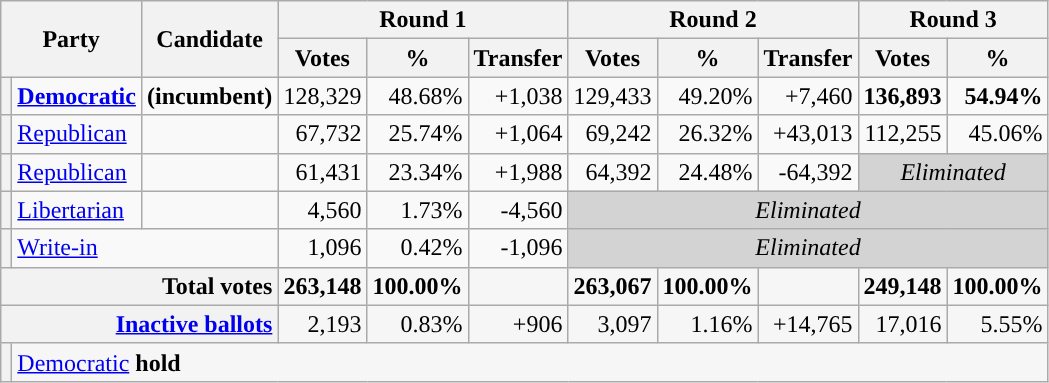<table class="wikitable sortable" style="text-align:right">
<tr>
<th colspan=2 rowspan=2>Party</th>
<th rowspan=2>Candidate</th>
<th colspan=3>Round 1</th>
<th colspan="3">Round 2</th>
<th colspan=2>Round 3</th>
</tr>
<tr>
<th>Votes</th>
<th>%</th>
<th>Transfer</th>
<th>Votes</th>
<th>%</th>
<th>Transfer</th>
<th>Votes</th>
<th>%</th>
</tr>
<tr>
<th style="background-color:"></th>
<td style="text-align:left"><strong><a href='#'>Democratic</a></strong></td>
<td style="text-align:left" scope="row"><strong> (incumbent)</strong></td>
<td>128,329</td>
<td>48.68%</td>
<td>+1,038</td>
<td>129,433</td>
<td>49.20%</td>
<td>+7,460</td>
<td><strong>136,893</strong></td>
<td><strong>54.94%</strong></td>
</tr>
<tr>
<th style="background-color:"></th>
<td style="text-align:left"><a href='#'>Republican</a></td>
<td style="text-align:left" scope="row"></td>
<td>67,732</td>
<td>25.74%</td>
<td>+1,064</td>
<td>69,242</td>
<td>26.32%</td>
<td>+43,013</td>
<td>112,255</td>
<td>45.06%</td>
</tr>
<tr>
<th style="background-color:"></th>
<td style="text-align:left"><a href='#'>Republican</a></td>
<td style="text-align:left" scope="row"></td>
<td>61,431</td>
<td>23.34%</td>
<td>+1,988</td>
<td>64,392</td>
<td>24.48%</td>
<td>-64,392</td>
<td colspan="2"  style="background:lightgrey; text-align:center;"><em>Eliminated</em></td>
</tr>
<tr>
<th style="background-color:"></th>
<td style="text-align:left"><a href='#'>Libertarian</a></td>
<td style="text-align:left" scope="row"></td>
<td>4,560</td>
<td>1.73%</td>
<td>-4,560</td>
<td colspan="5" style="background:lightgrey; text-align:center;"><em>Eliminated</em></td>
</tr>
<tr>
<th style="background-color:"></th>
<td style="text-align:left" colspan=2><a href='#'>Write-in</a></td>
<td>1,096</td>
<td>0.42%</td>
<td>-1,096</td>
<td colspan="5" style="background:lightgrey; text-align:center;"><em>Eliminated</em></td>
</tr>
<tr class="sortbottom" style="background-color:#F6F6F6">
<th colspan=3 scope="row" style="text-align:right;"><strong>Total votes</strong></th>
<td><strong>263,148</strong></td>
<td><strong>100.00%</strong></td>
<td></td>
<td><strong>263,067</strong></td>
<td><strong>100.00%</strong></td>
<td></td>
<td><strong>249,148</strong></td>
<td><strong>100.00%</strong></td>
</tr>
<tr class="sortbottom" style="background-color:#F6F6F6">
<th colspan=3 scope="row" style="text-align:right;"><a href='#'>Inactive ballots</a></th>
<td>2,193</td>
<td>0.83%</td>
<td>+906</td>
<td>3,097</td>
<td>1.16%</td>
<td>+14,765</td>
<td>17,016</td>
<td>5.55%</td>
</tr>
<tr class="sortbottom" style="background:#f6f6f6;">
<th style="background-color:"></th>
<td colspan="11" style="text-align:left"><a href='#'>Democratic</a> <strong>hold</strong></td>
</tr>
</table>
